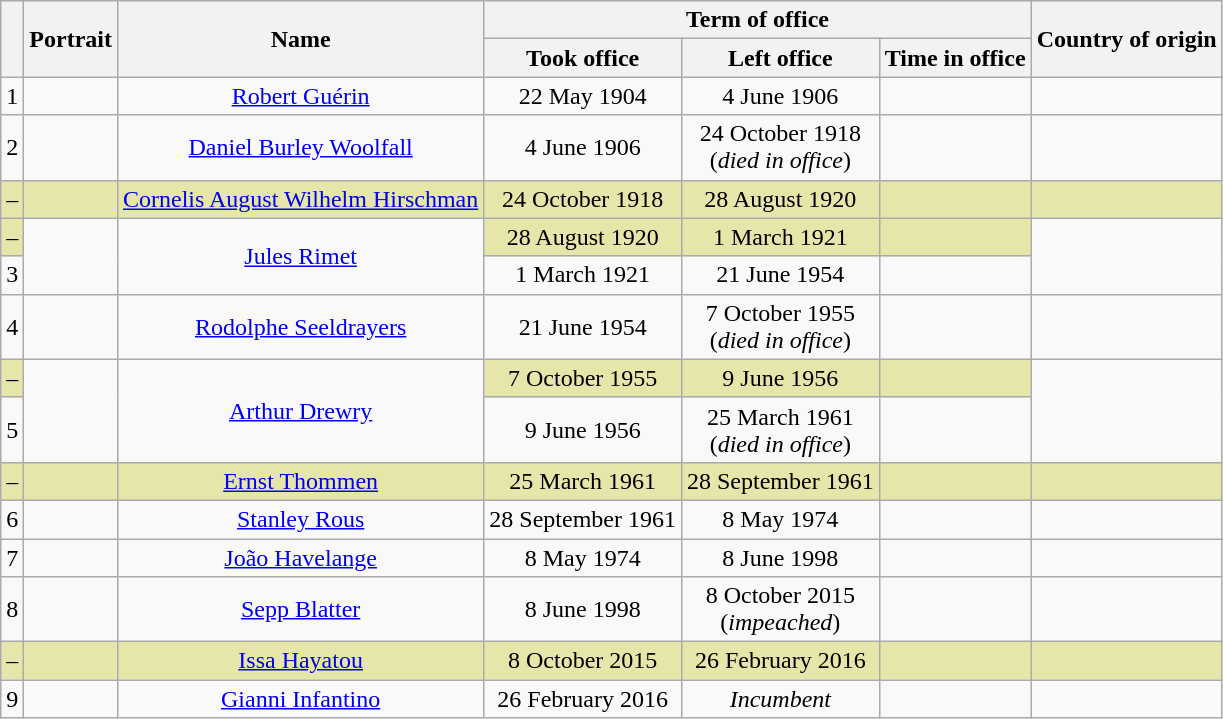<table class="wikitable" style="text-align:center">
<tr>
<th rowspan=2></th>
<th rowspan=2>Portrait</th>
<th rowspan=2>Name<br></th>
<th colspan=3>Term of office</th>
<th rowspan=2>Country of origin</th>
</tr>
<tr>
<th>Took office</th>
<th>Left office</th>
<th>Time in office</th>
</tr>
<tr>
<td>1</td>
<td></td>
<td><a href='#'>Robert Guérin</a><br></td>
<td>22 May 1904</td>
<td>4 June 1906</td>
<td></td>
<td></td>
</tr>
<tr>
<td>2</td>
<td></td>
<td><a href='#'>Daniel Burley Woolfall</a><br></td>
<td>4 June 1906</td>
<td>24 October 1918<br>(<em>died in office</em>)</td>
<td></td>
<td></td>
</tr>
<tr style="background:#e6e6aa;">
<td>–</td>
<td></td>
<td><a href='#'>Cornelis August Wilhelm Hirschman</a><br></td>
<td>24 October 1918</td>
<td>28 August 1920</td>
<td></td>
<td></td>
</tr>
<tr>
<td style="background:#e6e6aa;">–</td>
<td rowspan="2"></td>
<td rowspan="2"><a href='#'>Jules Rimet</a><br></td>
<td style="background:#e6e6aa;">28 August 1920</td>
<td style="background:#e6e6aa;">1 March 1921</td>
<td style="background:#e6e6aa;"></td>
<td rowspan="2"></td>
</tr>
<tr>
<td>3</td>
<td>1 March 1921</td>
<td>21 June 1954</td>
<td></td>
</tr>
<tr>
<td>4</td>
<td></td>
<td><a href='#'>Rodolphe Seeldrayers</a><br></td>
<td>21 June 1954</td>
<td>7 October 1955<br>(<em>died in office</em>)</td>
<td></td>
<td></td>
</tr>
<tr>
<td style="background:#e6e6aa;">–</td>
<td rowspan="2"></td>
<td rowspan="2"><a href='#'>Arthur Drewry</a><br></td>
<td style="background:#e6e6aa;">7 October 1955</td>
<td style="background:#e6e6aa;">9 June 1956</td>
<td style="background:#e6e6aa;"></td>
<td rowspan="2"></td>
</tr>
<tr>
<td>5</td>
<td>9 June 1956</td>
<td>25 March 1961<br>(<em>died in office</em>)</td>
<td></td>
</tr>
<tr style="background:#e6e6aa;">
<td>–</td>
<td></td>
<td><a href='#'>Ernst Thommen</a><br></td>
<td>25 March 1961</td>
<td>28 September 1961</td>
<td></td>
<td></td>
</tr>
<tr>
<td>6</td>
<td></td>
<td><a href='#'>Stanley Rous</a><br></td>
<td>28 September 1961</td>
<td>8 May 1974</td>
<td></td>
<td></td>
</tr>
<tr>
<td>7</td>
<td></td>
<td><a href='#'>João Havelange</a><br></td>
<td>8 May 1974</td>
<td>8 June 1998</td>
<td></td>
<td></td>
</tr>
<tr>
<td>8</td>
<td></td>
<td><a href='#'>Sepp Blatter</a><br></td>
<td>8 June 1998</td>
<td>8 October 2015<br>(<em>impeached</em>)</td>
<td></td>
<td></td>
</tr>
<tr style="background:#e6e6aa;">
<td>–</td>
<td></td>
<td><a href='#'>Issa Hayatou</a><br></td>
<td>8 October 2015</td>
<td>26 February 2016</td>
<td></td>
<td></td>
</tr>
<tr>
<td>9</td>
<td></td>
<td><a href='#'>Gianni Infantino</a><br></td>
<td>26 February 2016</td>
<td><em>Incumbent</em></td>
<td></td>
<td><br></td>
</tr>
</table>
